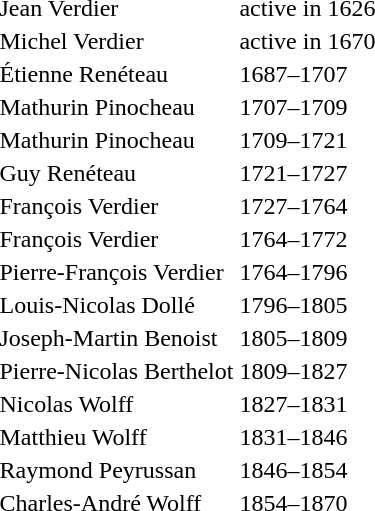<table>
<tr>
<td>Jean Verdier</td>
<td>active in 1626</td>
</tr>
<tr>
<td>Michel Verdier</td>
<td>active in 1670</td>
</tr>
<tr>
<td>Étienne Renéteau</td>
<td>1687–1707</td>
</tr>
<tr>
<td>Mathurin Pinocheau</td>
<td>1707–1709</td>
</tr>
<tr>
<td>Mathurin Pinocheau</td>
<td>1709–1721</td>
</tr>
<tr>
<td>Guy Renéteau</td>
<td>1721–1727</td>
</tr>
<tr>
<td>François Verdier</td>
<td>1727–1764</td>
</tr>
<tr>
<td>François Verdier</td>
<td>1764–1772</td>
</tr>
<tr>
<td>Pierre-François Verdier</td>
<td>1764–1796</td>
</tr>
<tr>
<td>Louis-Nicolas Dollé</td>
<td>1796–1805</td>
</tr>
<tr>
<td>Joseph-Martin Benoist</td>
<td>1805–1809</td>
</tr>
<tr>
<td>Pierre-Nicolas Berthelot</td>
<td>1809–1827</td>
</tr>
<tr>
<td>Nicolas Wolff</td>
<td>1827–1831</td>
</tr>
<tr>
<td>Matthieu Wolff</td>
<td>1831–1846</td>
</tr>
<tr>
<td>Raymond Peyrussan</td>
<td>1846–1854</td>
</tr>
<tr>
<td>Charles-André Wolff</td>
<td>1854–1870</td>
</tr>
</table>
